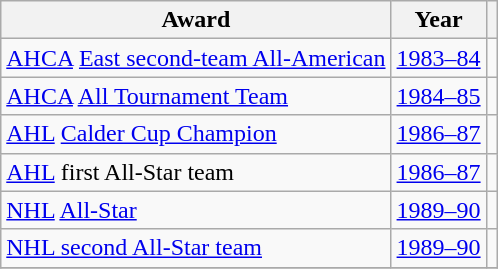<table class="wikitable">
<tr>
<th>Award</th>
<th>Year</th>
<th></th>
</tr>
<tr>
<td><a href='#'>AHCA</a> <a href='#'>East second-team All-American</a></td>
<td><a href='#'>1983–84</a></td>
<td></td>
</tr>
<tr>
<td><a href='#'>AHCA</a> <a href='#'>All Tournament Team</a></td>
<td><a href='#'>1984–85</a></td>
<td></td>
</tr>
<tr>
<td><a href='#'>AHL</a> <a href='#'>Calder Cup Champion</a></td>
<td><a href='#'>1986–87</a></td>
<td></td>
</tr>
<tr>
<td><a href='#'>AHL</a> first All-Star team</td>
<td><a href='#'>1986–87</a></td>
<td></td>
</tr>
<tr>
<td><a href='#'>NHL</a> <a href='#'>All-Star</a></td>
<td><a href='#'>1989–90</a></td>
<td></td>
</tr>
<tr>
<td><a href='#'>NHL second All-Star team</a></td>
<td><a href='#'>1989–90</a></td>
<td></td>
</tr>
<tr>
</tr>
</table>
